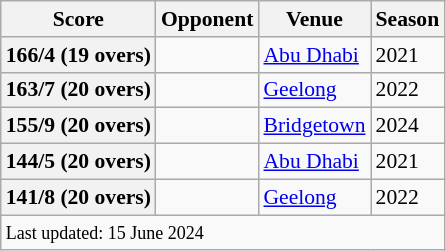<table class="wikitable"style="font-size: 90%">
<tr>
<th>Score</th>
<th>Opponent</th>
<th>Venue</th>
<th>Season</th>
</tr>
<tr>
<th>166/4 (19 overs)</th>
<td></td>
<td><a href='#'>Abu Dhabi</a></td>
<td>2021</td>
</tr>
<tr>
<th>163/7 (20 overs)</th>
<td></td>
<td><a href='#'>Geelong</a></td>
<td>2022</td>
</tr>
<tr>
<th>155/9 (20 overs)</th>
<td></td>
<td><a href='#'>Bridgetown</a></td>
<td>2024</td>
</tr>
<tr>
<th>144/5 (20 overs)</th>
<td></td>
<td><a href='#'>Abu Dhabi</a></td>
<td>2021</td>
</tr>
<tr>
<th>141/8 (20 overs)</th>
<td></td>
<td><a href='#'>Geelong</a></td>
<td>2022</td>
</tr>
<tr>
<td colspan="4"><small>Last updated: 15 June 2024</small></td>
</tr>
</table>
